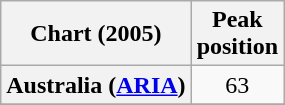<table class="wikitable sortable plainrowheaders">
<tr>
<th>Chart (2005)</th>
<th>Peak<br>position</th>
</tr>
<tr>
<th scope="row">Australia (<a href='#'>ARIA</a>)</th>
<td align="center">63</td>
</tr>
<tr>
</tr>
<tr>
</tr>
</table>
